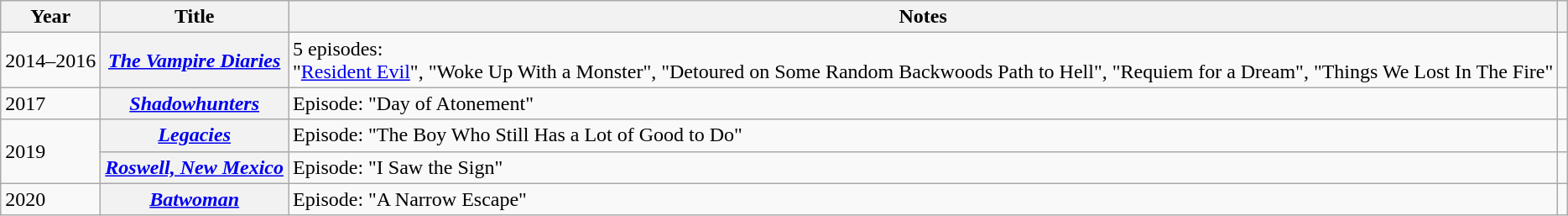<table class="wikitable sortable plainrowheaders">
<tr>
<th scope="col">Year</th>
<th scope="col">Title</th>
<th scope="col" class="unsortable">Notes</th>
<th scope="col" class="unsortable"></th>
</tr>
<tr>
<td>2014–2016</td>
<th scope="row" data-sort-value="Vampire Diaries, The"><em><a href='#'>The Vampire Diaries</a></em></th>
<td>5 episodes: <br>"<a href='#'>Resident Evil</a>", "Woke Up With a Monster", "Detoured on Some Random Backwoods Path to Hell", "Requiem for a Dream", "Things We Lost In The Fire"</td>
<td style="text-align:center;"></td>
</tr>
<tr>
<td>2017</td>
<th scope="row"><em><a href='#'>Shadowhunters</a></em></th>
<td>Episode: "Day of Atonement"</td>
<td style="text-align:center;"></td>
</tr>
<tr>
<td rowspan="2">2019</td>
<th scope="row"><em><a href='#'>Legacies</a></em></th>
<td>Episode: "The Boy Who Still Has a Lot of Good to Do"</td>
<td style="text-align:center;"></td>
</tr>
<tr>
<th scope="row"><em><a href='#'>Roswell, New Mexico</a></em></th>
<td>Episode: "I Saw the Sign"</td>
<td style="text-align:center;"></td>
</tr>
<tr>
<td>2020</td>
<th scope="row"><em><a href='#'>Batwoman</a></em></th>
<td>Episode: "A Narrow Escape"</td>
<td style="text-align:center;"></td>
</tr>
</table>
